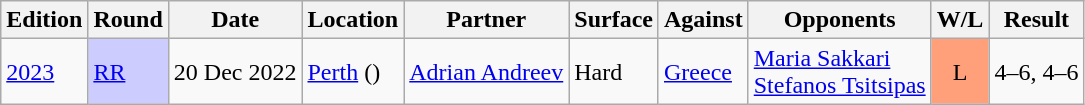<table class="wikitable">
<tr>
<th>Edition</th>
<th>Round</th>
<th>Date</th>
<th>Location</th>
<th>Partner</th>
<th>Surface</th>
<th>Against</th>
<th>Opponents</th>
<th>W/L</th>
<th>Result</th>
</tr>
<tr>
<td><a href='#'>2023</a></td>
<td bgcolor=#ccf><a href='#'>RR</a></td>
<td>20 Dec 2022</td>
<td><a href='#'>Perth</a> ()</td>
<td><a href='#'>Adrian Andreev</a></td>
<td>Hard</td>
<td> <a href='#'>Greece</a></td>
<td><a href='#'>Maria Sakkari</a> <br> <a href='#'>Stefanos Tsitsipas</a></td>
<td bgcolor=#FFA07A align=center>L</td>
<td>4–6, 4–6</td>
</tr>
</table>
